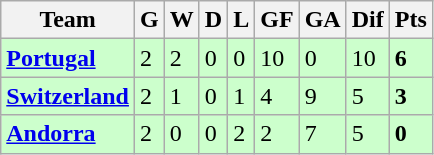<table class="wikitable">
<tr>
<th>Team</th>
<th>G</th>
<th>W</th>
<th>D</th>
<th>L</th>
<th>GF</th>
<th>GA</th>
<th>Dif</th>
<th>Pts</th>
</tr>
<tr style="background:#ccffcc;">
<td><strong><a href='#'>Portugal</a></strong></td>
<td>2</td>
<td>2</td>
<td>0</td>
<td>0</td>
<td>10</td>
<td>0</td>
<td>10</td>
<td><strong>6</strong></td>
</tr>
<tr style="background:#ccffcc;">
<td><strong><a href='#'>Switzerland</a></strong></td>
<td>2</td>
<td>1</td>
<td>0</td>
<td>1</td>
<td>4</td>
<td>9</td>
<td>5</td>
<td><strong>3</strong></td>
</tr>
<tr style="background:#ccffcc;">
<td><strong><a href='#'>Andorra</a></strong></td>
<td>2</td>
<td>0</td>
<td>0</td>
<td>2</td>
<td>2</td>
<td>7</td>
<td>5</td>
<td><strong>0</strong></td>
</tr>
</table>
